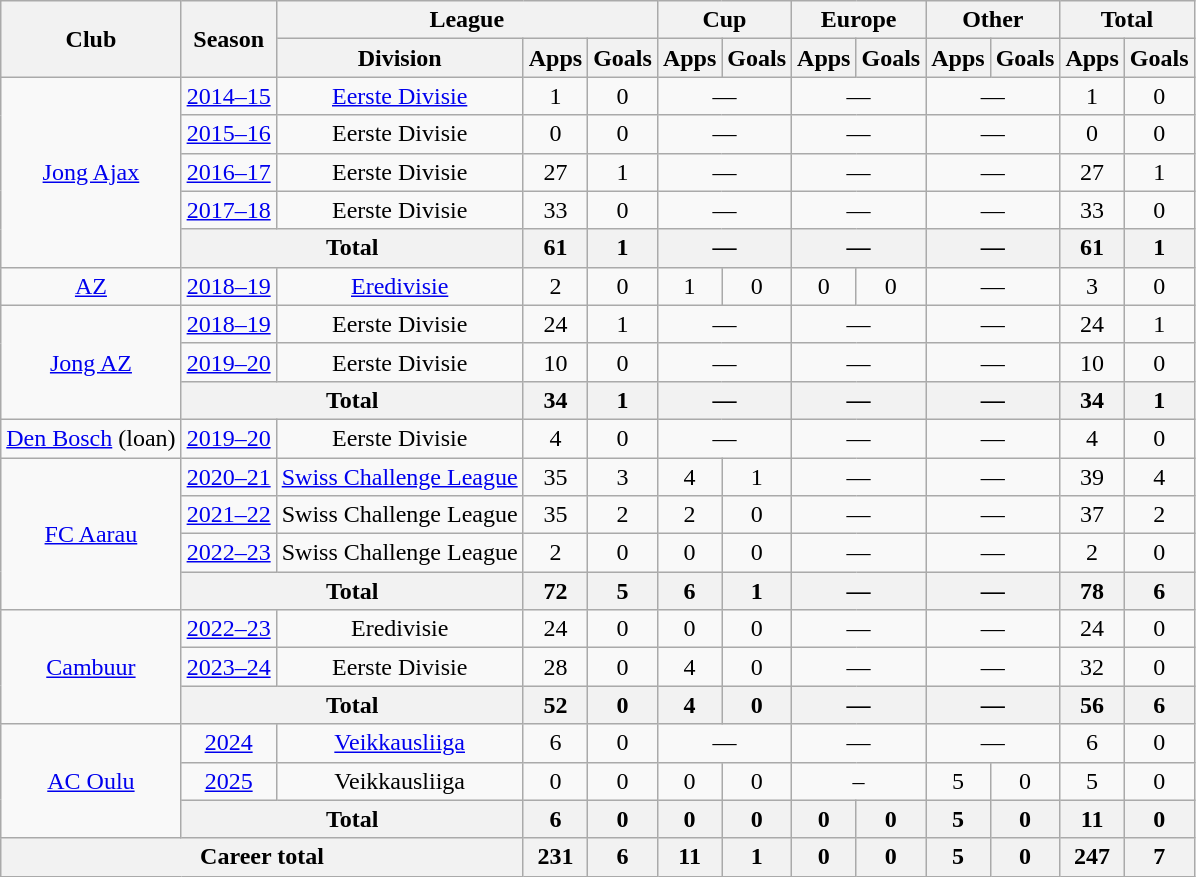<table class="wikitable" style="text-align:center">
<tr>
<th rowspan="2">Club</th>
<th rowspan="2">Season</th>
<th colspan="3">League</th>
<th colspan="2">Cup</th>
<th colspan="2">Europe</th>
<th colspan="2">Other</th>
<th colspan="2">Total</th>
</tr>
<tr>
<th>Division</th>
<th>Apps</th>
<th>Goals</th>
<th>Apps</th>
<th>Goals</th>
<th>Apps</th>
<th>Goals</th>
<th>Apps</th>
<th>Goals</th>
<th>Apps</th>
<th>Goals</th>
</tr>
<tr>
<td rowspan="5"><a href='#'>Jong Ajax</a></td>
<td><a href='#'>2014–15</a></td>
<td><a href='#'>Eerste Divisie</a></td>
<td>1</td>
<td>0</td>
<td colspan="2">—</td>
<td colspan="2">—</td>
<td colspan="2">—</td>
<td>1</td>
<td>0</td>
</tr>
<tr>
<td><a href='#'>2015–16</a></td>
<td>Eerste Divisie</td>
<td>0</td>
<td>0</td>
<td colspan="2">—</td>
<td colspan="2">—</td>
<td colspan="2">—</td>
<td>0</td>
<td>0</td>
</tr>
<tr>
<td><a href='#'>2016–17</a></td>
<td>Eerste Divisie</td>
<td>27</td>
<td>1</td>
<td colspan="2">—</td>
<td colspan="2">—</td>
<td colspan="2">—</td>
<td>27</td>
<td>1</td>
</tr>
<tr>
<td><a href='#'>2017–18</a></td>
<td>Eerste Divisie</td>
<td>33</td>
<td>0</td>
<td colspan="2">—</td>
<td colspan="2">—</td>
<td colspan="2">—</td>
<td>33</td>
<td>0</td>
</tr>
<tr>
<th colspan="2">Total</th>
<th>61</th>
<th>1</th>
<th colspan="2">—</th>
<th colspan="2">—</th>
<th colspan="2">—</th>
<th>61</th>
<th>1</th>
</tr>
<tr>
<td><a href='#'>AZ</a></td>
<td><a href='#'>2018–19</a></td>
<td><a href='#'>Eredivisie</a></td>
<td>2</td>
<td>0</td>
<td>1</td>
<td>0</td>
<td>0</td>
<td>0</td>
<td colspan="2">—</td>
<td>3</td>
<td>0</td>
</tr>
<tr>
<td rowspan="3"><a href='#'>Jong AZ</a></td>
<td><a href='#'>2018–19</a></td>
<td>Eerste Divisie</td>
<td>24</td>
<td>1</td>
<td colspan="2">—</td>
<td colspan="2">—</td>
<td colspan="2">—</td>
<td>24</td>
<td>1</td>
</tr>
<tr>
<td><a href='#'>2019–20</a></td>
<td>Eerste Divisie</td>
<td>10</td>
<td>0</td>
<td colspan="2">—</td>
<td colspan="2">—</td>
<td colspan="2">—</td>
<td>10</td>
<td>0</td>
</tr>
<tr>
<th colspan="2">Total</th>
<th>34</th>
<th>1</th>
<th colspan="2">—</th>
<th colspan="2">—</th>
<th colspan="2">—</th>
<th>34</th>
<th>1</th>
</tr>
<tr>
<td><a href='#'>Den Bosch</a> (loan)</td>
<td><a href='#'>2019–20</a></td>
<td>Eerste Divisie</td>
<td>4</td>
<td>0</td>
<td colspan="2">—</td>
<td colspan="2">—</td>
<td colspan="2">—</td>
<td>4</td>
<td>0</td>
</tr>
<tr>
<td rowspan="4"><a href='#'>FC Aarau</a></td>
<td><a href='#'>2020–21</a></td>
<td><a href='#'>Swiss Challenge League</a></td>
<td>35</td>
<td>3</td>
<td>4</td>
<td>1</td>
<td colspan="2">—</td>
<td colspan="2">—</td>
<td>39</td>
<td>4</td>
</tr>
<tr>
<td><a href='#'>2021–22</a></td>
<td>Swiss Challenge League</td>
<td>35</td>
<td>2</td>
<td>2</td>
<td>0</td>
<td colspan="2">—</td>
<td colspan="2">—</td>
<td>37</td>
<td>2</td>
</tr>
<tr>
<td><a href='#'>2022–23</a></td>
<td>Swiss Challenge League</td>
<td>2</td>
<td>0</td>
<td>0</td>
<td>0</td>
<td colspan="2">—</td>
<td colspan="2">—</td>
<td>2</td>
<td>0</td>
</tr>
<tr>
<th colspan="2">Total</th>
<th>72</th>
<th>5</th>
<th>6</th>
<th>1</th>
<th colspan="2">—</th>
<th colspan="2">—</th>
<th>78</th>
<th>6</th>
</tr>
<tr>
<td rowspan="3"><a href='#'>Cambuur</a></td>
<td><a href='#'>2022–23</a></td>
<td>Eredivisie</td>
<td>24</td>
<td>0</td>
<td>0</td>
<td>0</td>
<td colspan="2">—</td>
<td colspan="2">—</td>
<td>24</td>
<td>0</td>
</tr>
<tr>
<td><a href='#'>2023–24</a></td>
<td>Eerste Divisie</td>
<td>28</td>
<td>0</td>
<td>4</td>
<td>0</td>
<td colspan="2">—</td>
<td colspan="2">—</td>
<td>32</td>
<td>0</td>
</tr>
<tr>
<th colspan="2">Total</th>
<th>52</th>
<th>0</th>
<th>4</th>
<th>0</th>
<th colspan="2">—</th>
<th colspan="2">—</th>
<th>56</th>
<th>6</th>
</tr>
<tr>
<td rowspan=3><a href='#'>AC Oulu</a></td>
<td><a href='#'>2024</a></td>
<td><a href='#'>Veikkausliiga</a></td>
<td>6</td>
<td>0</td>
<td colspan="2">—</td>
<td colspan="2">—</td>
<td colspan="2">—</td>
<td>6</td>
<td>0</td>
</tr>
<tr>
<td><a href='#'>2025</a></td>
<td>Veikkausliiga</td>
<td>0</td>
<td>0</td>
<td>0</td>
<td>0</td>
<td colspan=2>–</td>
<td>5</td>
<td>0</td>
<td>5</td>
<td>0</td>
</tr>
<tr>
<th colspan=2>Total</th>
<th>6</th>
<th>0</th>
<th>0</th>
<th>0</th>
<th>0</th>
<th>0</th>
<th>5</th>
<th>0</th>
<th>11</th>
<th>0</th>
</tr>
<tr>
<th colspan="3">Career total</th>
<th>231</th>
<th>6</th>
<th>11</th>
<th>1</th>
<th>0</th>
<th>0</th>
<th>5</th>
<th>0</th>
<th>247</th>
<th>7</th>
</tr>
</table>
